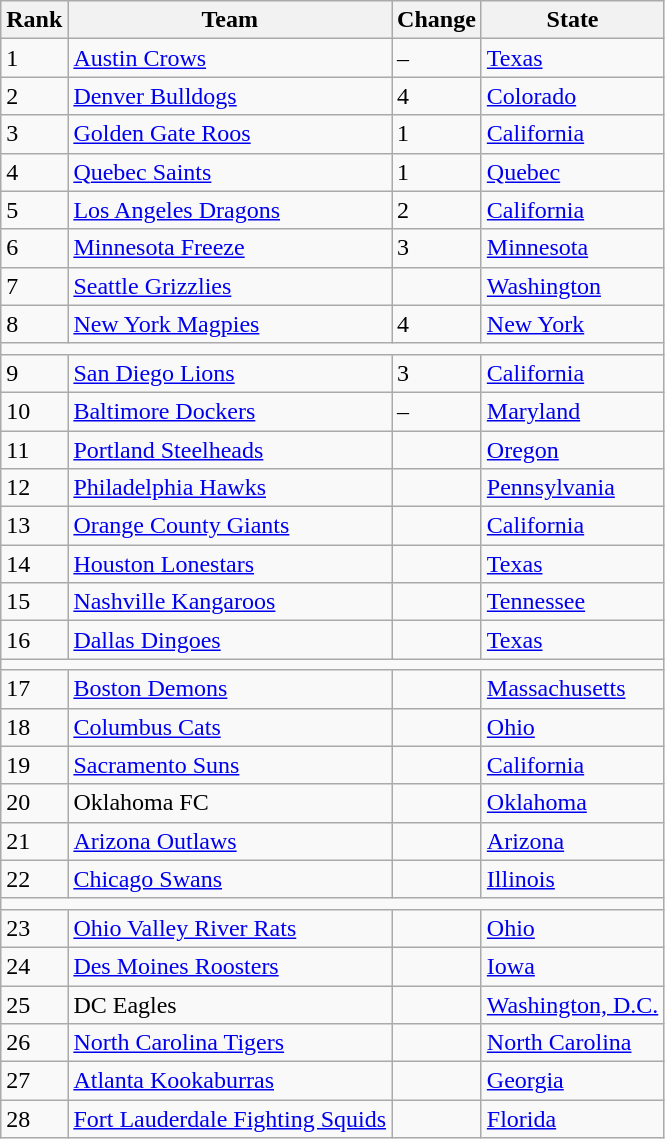<table class="wikitable">
<tr>
<th><strong>Rank</strong></th>
<th><strong>Team</strong></th>
<th><strong>Change</strong></th>
<th>State</th>
</tr>
<tr>
<td>1</td>
<td><a href='#'>Austin Crows</a></td>
<td>–</td>
<td><a href='#'>Texas</a></td>
</tr>
<tr>
<td>2</td>
<td><a href='#'>Denver Bulldogs</a></td>
<td> 4</td>
<td><a href='#'>Colorado</a></td>
</tr>
<tr>
<td>3</td>
<td><a href='#'>Golden Gate Roos</a></td>
<td> 1</td>
<td><a href='#'>California</a></td>
</tr>
<tr>
<td>4</td>
<td><a href='#'>Quebec Saints</a></td>
<td> 1</td>
<td><a href='#'>Quebec</a> </td>
</tr>
<tr>
<td>5</td>
<td><a href='#'>Los Angeles Dragons</a></td>
<td> 2</td>
<td><a href='#'>California</a></td>
</tr>
<tr>
<td>6</td>
<td><a href='#'>Minnesota Freeze</a></td>
<td> 3</td>
<td><a href='#'>Minnesota</a></td>
</tr>
<tr>
<td>7</td>
<td><a href='#'>Seattle Grizzlies</a></td>
<td></td>
<td><a href='#'>Washington</a></td>
</tr>
<tr>
<td>8</td>
<td><a href='#'>New York Magpies</a></td>
<td> 4</td>
<td><a href='#'>New York</a></td>
</tr>
<tr>
<td colspan="4"></td>
</tr>
<tr>
<td>9</td>
<td><a href='#'>San Diego Lions</a></td>
<td> 3</td>
<td><a href='#'>California</a></td>
</tr>
<tr>
<td>10</td>
<td><a href='#'>Baltimore Dockers</a></td>
<td>–</td>
<td><a href='#'>Maryland</a></td>
</tr>
<tr>
<td>11</td>
<td><a href='#'>Portland Steelheads</a></td>
<td></td>
<td><a href='#'>Oregon</a></td>
</tr>
<tr>
<td>12</td>
<td><a href='#'>Philadelphia Hawks</a></td>
<td></td>
<td><a href='#'>Pennsylvania</a></td>
</tr>
<tr>
<td>13</td>
<td><a href='#'>Orange County Giants</a></td>
<td></td>
<td><a href='#'>California</a></td>
</tr>
<tr>
<td>14</td>
<td><a href='#'>Houston Lonestars</a></td>
<td></td>
<td><a href='#'>Texas</a></td>
</tr>
<tr>
<td>15</td>
<td><a href='#'>Nashville Kangaroos</a></td>
<td></td>
<td><a href='#'>Tennessee</a></td>
</tr>
<tr>
<td>16</td>
<td><a href='#'>Dallas Dingoes</a></td>
<td></td>
<td><a href='#'>Texas</a></td>
</tr>
<tr>
<td colspan="4"></td>
</tr>
<tr>
<td>17</td>
<td><a href='#'>Boston Demons</a></td>
<td></td>
<td><a href='#'>Massachusetts</a></td>
</tr>
<tr>
<td>18</td>
<td><a href='#'>Columbus Cats</a></td>
<td></td>
<td><a href='#'>Ohio</a></td>
</tr>
<tr>
<td>19</td>
<td><a href='#'>Sacramento Suns</a></td>
<td></td>
<td><a href='#'>California</a></td>
</tr>
<tr>
<td>20</td>
<td>Oklahoma FC</td>
<td></td>
<td><a href='#'>Oklahoma</a></td>
</tr>
<tr>
<td>21</td>
<td><a href='#'>Arizona Outlaws</a></td>
<td></td>
<td><a href='#'>Arizona</a></td>
</tr>
<tr>
<td>22</td>
<td><a href='#'>Chicago Swans</a></td>
<td></td>
<td><a href='#'>Illinois</a></td>
</tr>
<tr>
<td colspan="4"></td>
</tr>
<tr>
<td>23</td>
<td><a href='#'>Ohio Valley River Rats</a></td>
<td></td>
<td><a href='#'>Ohio</a></td>
</tr>
<tr>
<td>24</td>
<td><a href='#'>Des Moines Roosters</a></td>
<td></td>
<td><a href='#'>Iowa</a></td>
</tr>
<tr>
<td>25</td>
<td>DC Eagles</td>
<td></td>
<td><a href='#'>Washington, D.C.</a></td>
</tr>
<tr>
<td>26</td>
<td><a href='#'>North Carolina Tigers</a></td>
<td></td>
<td><a href='#'>North Carolina</a></td>
</tr>
<tr>
<td>27</td>
<td><a href='#'>Atlanta Kookaburras</a></td>
<td></td>
<td><a href='#'>Georgia</a></td>
</tr>
<tr>
<td>28</td>
<td><a href='#'>Fort Lauderdale Fighting Squids</a></td>
<td></td>
<td><a href='#'>Florida</a></td>
</tr>
</table>
